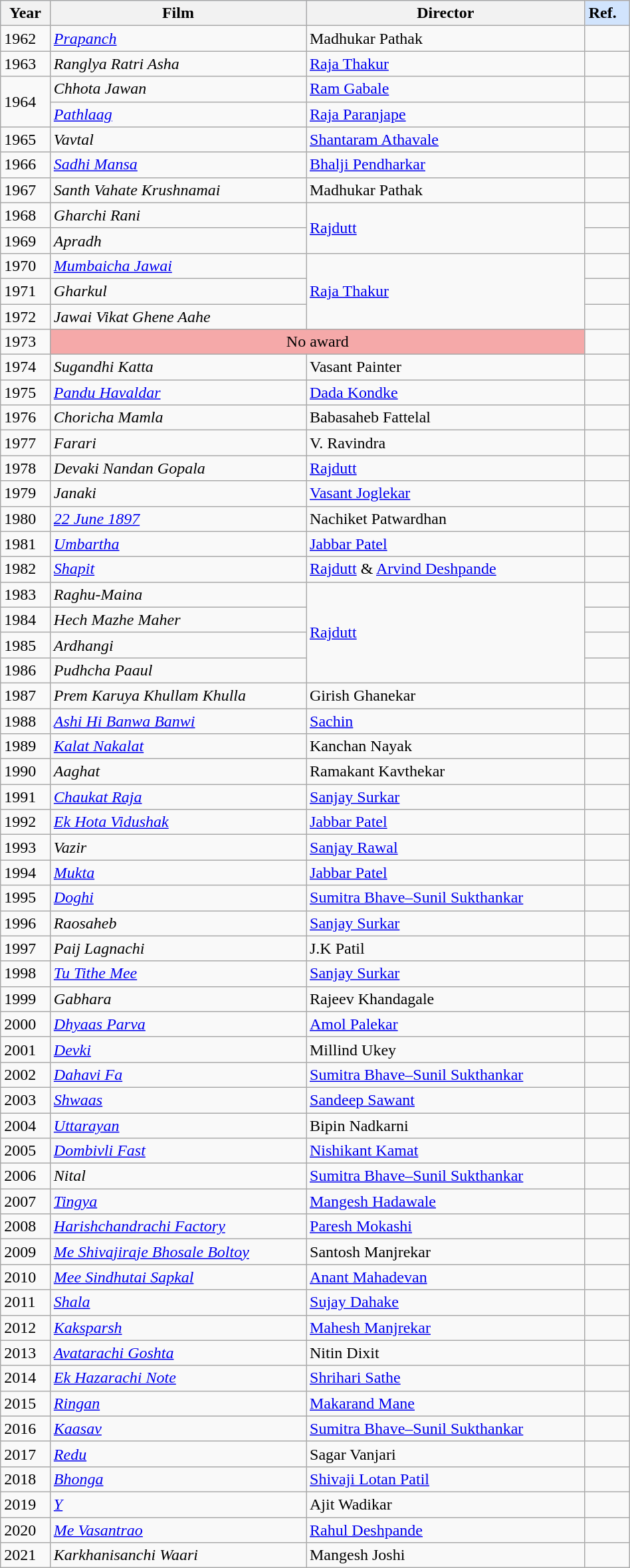<table class="wikitable sortable" style="width:50%;">
<tr style="background:#d1e4fd;">
<th>Year</th>
<th>Film</th>
<th>Director</th>
<td><strong>Ref.</strong></td>
</tr>
<tr>
<td>1962</td>
<td><em><a href='#'>Prapanch</a></em></td>
<td>Madhukar Pathak</td>
<td></td>
</tr>
<tr>
<td>1963</td>
<td><em>Ranglya Ratri Asha</em></td>
<td><a href='#'>Raja Thakur</a></td>
<td></td>
</tr>
<tr>
<td rowspan="2">1964</td>
<td><em>Chhota Jawan</em></td>
<td><a href='#'>Ram Gabale</a></td>
<td></td>
</tr>
<tr>
<td><em><a href='#'>Pathlaag</a></em></td>
<td><a href='#'>Raja Paranjape</a></td>
<td></td>
</tr>
<tr>
<td>1965</td>
<td><em>Vavtal</em></td>
<td><a href='#'>Shantaram Athavale</a></td>
<td></td>
</tr>
<tr>
<td>1966</td>
<td><em><a href='#'>Sadhi Mansa</a></em></td>
<td><a href='#'>Bhalji Pendharkar</a></td>
<td></td>
</tr>
<tr>
<td>1967</td>
<td><em>Santh Vahate Krushnamai</em></td>
<td>Madhukar Pathak</td>
<td></td>
</tr>
<tr>
<td>1968</td>
<td><em>Gharchi Rani</em></td>
<td rowspan="2"><a href='#'>Rajdutt</a></td>
<td></td>
</tr>
<tr>
<td>1969</td>
<td><em>Apradh</em></td>
<td></td>
</tr>
<tr>
<td>1970</td>
<td><em><a href='#'>Mumbaicha Jawai</a></em></td>
<td rowspan="3"><a href='#'>Raja Thakur</a></td>
<td></td>
</tr>
<tr>
<td>1971</td>
<td><em>Gharkul</em></td>
<td></td>
</tr>
<tr>
<td>1972</td>
<td><em>Jawai Vikat Ghene Aahe</em></td>
<td></td>
</tr>
<tr>
<td>1973</td>
<td colspan="2" bgcolor="#F5A9A9" align="center">No award</td>
<td></td>
</tr>
<tr>
<td>1974</td>
<td><em>Sugandhi Katta</em></td>
<td>Vasant Painter</td>
<td></td>
</tr>
<tr>
<td>1975</td>
<td><em><a href='#'>Pandu Havaldar</a></em></td>
<td><a href='#'>Dada Kondke</a></td>
<td></td>
</tr>
<tr>
<td>1976</td>
<td><em>Choricha Mamla</em></td>
<td>Babasaheb Fattelal</td>
<td></td>
</tr>
<tr>
<td>1977</td>
<td><em>Farari</em></td>
<td>V. Ravindra</td>
<td></td>
</tr>
<tr>
<td>1978</td>
<td><em>Devaki Nandan Gopala</em></td>
<td><a href='#'>Rajdutt</a></td>
<td></td>
</tr>
<tr>
<td>1979</td>
<td><em>Janaki</em></td>
<td><a href='#'>Vasant Joglekar</a></td>
<td></td>
</tr>
<tr>
<td>1980</td>
<td><em><a href='#'>22 June 1897</a></em></td>
<td>Nachiket Patwardhan</td>
<td></td>
</tr>
<tr>
<td>1981</td>
<td><em><a href='#'>Umbartha</a></em></td>
<td><a href='#'>Jabbar Patel</a></td>
<td></td>
</tr>
<tr>
<td>1982</td>
<td><em><a href='#'>Shapit</a></em></td>
<td><a href='#'>Rajdutt</a> & <a href='#'>Arvind Deshpande</a></td>
<td></td>
</tr>
<tr>
<td>1983</td>
<td><em>Raghu-Maina</em></td>
<td rowspan="4"><a href='#'>Rajdutt</a></td>
<td></td>
</tr>
<tr>
<td>1984</td>
<td><em>Hech Mazhe Maher</em></td>
<td></td>
</tr>
<tr>
<td>1985</td>
<td><em>Ardhangi</em></td>
<td></td>
</tr>
<tr>
<td>1986</td>
<td><em>Pudhcha Paaul</em></td>
<td></td>
</tr>
<tr>
<td>1987</td>
<td><em>Prem Karuya Khullam Khulla</em></td>
<td>Girish Ghanekar</td>
<td></td>
</tr>
<tr>
<td>1988</td>
<td><em><a href='#'>Ashi Hi Banwa Banwi</a></em></td>
<td><a href='#'>Sachin</a></td>
<td></td>
</tr>
<tr>
<td>1989</td>
<td><em><a href='#'>Kalat Nakalat</a></em></td>
<td>Kanchan Nayak</td>
<td></td>
</tr>
<tr>
<td>1990</td>
<td><em>Aaghat</em></td>
<td>Ramakant Kavthekar</td>
<td></td>
</tr>
<tr>
<td>1991</td>
<td><em><a href='#'>Chaukat Raja</a></em></td>
<td><a href='#'>Sanjay Surkar</a></td>
<td></td>
</tr>
<tr>
<td>1992</td>
<td><em><a href='#'>Ek Hota Vidushak</a></em></td>
<td><a href='#'>Jabbar Patel</a></td>
<td></td>
</tr>
<tr>
<td>1993</td>
<td><em>Vazir</em></td>
<td><a href='#'>Sanjay Rawal</a></td>
<td></td>
</tr>
<tr>
<td>1994</td>
<td><em><a href='#'>Mukta</a></em></td>
<td><a href='#'>Jabbar Patel</a></td>
<td></td>
</tr>
<tr>
<td>1995</td>
<td><em><a href='#'>Doghi</a></em></td>
<td><a href='#'>Sumitra Bhave–Sunil Sukthankar</a></td>
<td></td>
</tr>
<tr>
<td>1996</td>
<td><em>Raosaheb</em></td>
<td><a href='#'>Sanjay Surkar</a></td>
<td></td>
</tr>
<tr>
<td>1997</td>
<td><em>Paij Lagnachi</em></td>
<td>J.K Patil</td>
<td></td>
</tr>
<tr>
<td>1998</td>
<td><em><a href='#'>Tu Tithe Mee</a></em></td>
<td><a href='#'>Sanjay Surkar</a></td>
<td></td>
</tr>
<tr>
<td>1999</td>
<td><em>Gabhara</em></td>
<td>Rajeev Khandagale</td>
<td></td>
</tr>
<tr>
<td>2000</td>
<td><em><a href='#'>Dhyaas Parva</a></em></td>
<td><a href='#'>Amol Palekar</a></td>
<td></td>
</tr>
<tr>
<td>2001</td>
<td><em><a href='#'>Devki</a></em></td>
<td>Millind Ukey</td>
<td></td>
</tr>
<tr>
<td>2002</td>
<td><em><a href='#'>Dahavi Fa</a></em></td>
<td><a href='#'>Sumitra Bhave–Sunil Sukthankar</a></td>
<td></td>
</tr>
<tr>
<td>2003</td>
<td><em><a href='#'>Shwaas</a></em></td>
<td><a href='#'>Sandeep Sawant</a></td>
<td></td>
</tr>
<tr>
<td>2004</td>
<td><em><a href='#'>Uttarayan</a></em></td>
<td>Bipin Nadkarni</td>
<td></td>
</tr>
<tr>
<td>2005</td>
<td><em><a href='#'>Dombivli Fast</a></em></td>
<td><a href='#'>Nishikant Kamat</a></td>
<td></td>
</tr>
<tr>
<td>2006</td>
<td><em>Nital</em></td>
<td><a href='#'>Sumitra Bhave–Sunil Sukthankar</a></td>
<td></td>
</tr>
<tr>
<td>2007</td>
<td><em><a href='#'>Tingya</a></em></td>
<td><a href='#'>Mangesh Hadawale</a></td>
<td></td>
</tr>
<tr>
<td>2008</td>
<td><em><a href='#'>Harishchandrachi Factory</a></em></td>
<td><a href='#'>Paresh Mokashi</a></td>
<td></td>
</tr>
<tr>
<td>2009</td>
<td><em><a href='#'>Me Shivajiraje Bhosale Boltoy</a></em></td>
<td>Santosh Manjrekar</td>
<td></td>
</tr>
<tr>
<td>2010</td>
<td><em><a href='#'>Mee Sindhutai Sapkal</a></em></td>
<td><a href='#'>Anant Mahadevan</a></td>
<td></td>
</tr>
<tr>
<td>2011</td>
<td><em><a href='#'>Shala</a></em></td>
<td><a href='#'>Sujay Dahake</a></td>
<td></td>
</tr>
<tr>
<td>2012</td>
<td><em><a href='#'>Kaksparsh</a></em></td>
<td><a href='#'>Mahesh Manjrekar</a></td>
<td></td>
</tr>
<tr>
<td>2013</td>
<td><em><a href='#'>Avatarachi Goshta</a></em></td>
<td>Nitin Dixit</td>
<td></td>
</tr>
<tr>
<td>2014</td>
<td><em><a href='#'>Ek Hazarachi Note</a></em></td>
<td><a href='#'>Shrihari Sathe</a></td>
<td></td>
</tr>
<tr>
<td>2015</td>
<td><em><a href='#'>Ringan</a></em></td>
<td><a href='#'>Makarand Mane</a></td>
<td></td>
</tr>
<tr>
<td>2016</td>
<td><em><a href='#'>Kaasav</a></em></td>
<td><a href='#'>Sumitra Bhave–Sunil Sukthankar</a></td>
<td></td>
</tr>
<tr>
<td>2017</td>
<td><em><a href='#'>Redu</a></em></td>
<td>Sagar Vanjari</td>
<td></td>
</tr>
<tr>
<td>2018</td>
<td><em><a href='#'>Bhonga</a></em></td>
<td><a href='#'>Shivaji Lotan Patil</a></td>
<td></td>
</tr>
<tr>
<td>2019</td>
<td><em><a href='#'>Y</a></em></td>
<td>Ajit Wadikar</td>
<td></td>
</tr>
<tr>
<td>2020</td>
<td><em><a href='#'>Me Vasantrao</a></em></td>
<td><a href='#'>Rahul Deshpande</a></td>
<td></td>
</tr>
<tr>
<td>2021</td>
<td><em>Karkhanisanchi Waari</em></td>
<td>Mangesh Joshi</td>
<td></td>
</tr>
</table>
